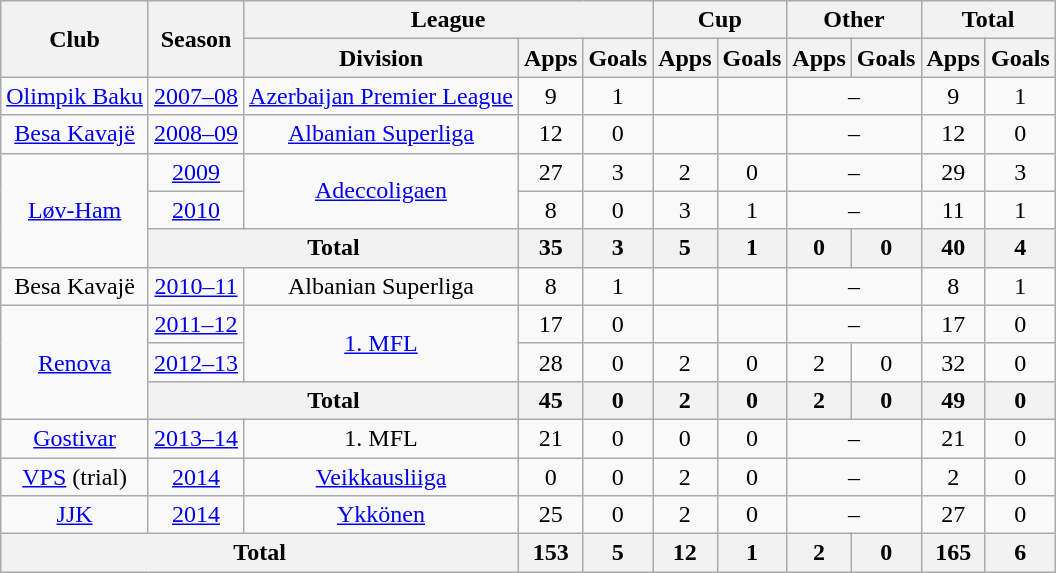<table class="wikitable" style="text-align:center">
<tr>
<th rowspan="2">Club</th>
<th rowspan="2">Season</th>
<th colspan="3">League</th>
<th colspan="2">Cup</th>
<th colspan="2">Other</th>
<th colspan="2">Total</th>
</tr>
<tr>
<th>Division</th>
<th>Apps</th>
<th>Goals</th>
<th>Apps</th>
<th>Goals</th>
<th>Apps</th>
<th>Goals</th>
<th>Apps</th>
<th>Goals</th>
</tr>
<tr>
<td><a href='#'>Olimpik Baku</a></td>
<td><a href='#'>2007–08</a></td>
<td><a href='#'>Azerbaijan Premier League</a></td>
<td>9</td>
<td>1</td>
<td></td>
<td></td>
<td colspan="2">–</td>
<td>9</td>
<td>1</td>
</tr>
<tr>
<td><a href='#'>Besa Kavajë</a></td>
<td><a href='#'>2008–09</a></td>
<td><a href='#'>Albanian Superliga</a></td>
<td>12</td>
<td>0</td>
<td></td>
<td></td>
<td colspan="2">–</td>
<td>12</td>
<td>0</td>
</tr>
<tr>
<td rowspan="3"><a href='#'>Løv-Ham</a></td>
<td><a href='#'>2009</a></td>
<td rowspan="2"><a href='#'>Adeccoligaen</a></td>
<td>27</td>
<td>3</td>
<td>2</td>
<td>0</td>
<td colspan="2">–</td>
<td>29</td>
<td>3</td>
</tr>
<tr>
<td><a href='#'>2010</a></td>
<td>8</td>
<td>0</td>
<td>3</td>
<td>1</td>
<td colspan="2">–</td>
<td>11</td>
<td>1</td>
</tr>
<tr>
<th colspan="2">Total</th>
<th>35</th>
<th>3</th>
<th>5</th>
<th>1</th>
<th>0</th>
<th>0</th>
<th>40</th>
<th>4</th>
</tr>
<tr>
<td>Besa Kavajë</td>
<td><a href='#'>2010–11</a></td>
<td>Albanian Superliga</td>
<td>8</td>
<td>1</td>
<td></td>
<td></td>
<td colspan="2">–</td>
<td>8</td>
<td>1</td>
</tr>
<tr>
<td rowspan="3"><a href='#'>Renova</a></td>
<td><a href='#'>2011–12</a></td>
<td rowspan="2"><a href='#'>1. MFL</a></td>
<td>17</td>
<td>0</td>
<td></td>
<td></td>
<td colspan="2">–</td>
<td>17</td>
<td>0</td>
</tr>
<tr>
<td><a href='#'>2012–13</a></td>
<td>28</td>
<td>0</td>
<td>2</td>
<td>0</td>
<td>2</td>
<td>0</td>
<td>32</td>
<td>0</td>
</tr>
<tr>
<th colspan="2">Total</th>
<th>45</th>
<th>0</th>
<th>2</th>
<th>0</th>
<th>2</th>
<th>0</th>
<th>49</th>
<th>0</th>
</tr>
<tr>
<td><a href='#'>Gostivar</a></td>
<td><a href='#'>2013–14</a></td>
<td>1. MFL</td>
<td>21</td>
<td>0</td>
<td>0</td>
<td>0</td>
<td colspan="2">–</td>
<td>21</td>
<td>0</td>
</tr>
<tr>
<td><a href='#'>VPS</a> (trial)</td>
<td><a href='#'>2014</a></td>
<td><a href='#'>Veikkausliiga</a></td>
<td>0</td>
<td>0</td>
<td>2</td>
<td>0</td>
<td colspan="2">–</td>
<td>2</td>
<td>0</td>
</tr>
<tr>
<td><a href='#'>JJK</a></td>
<td><a href='#'>2014</a></td>
<td><a href='#'>Ykkönen</a></td>
<td>25</td>
<td>0</td>
<td>2</td>
<td>0</td>
<td colspan="2">–</td>
<td>27</td>
<td>0</td>
</tr>
<tr>
<th colspan="3">Total</th>
<th>153</th>
<th>5</th>
<th>12</th>
<th>1</th>
<th>2</th>
<th>0</th>
<th>165</th>
<th>6</th>
</tr>
</table>
